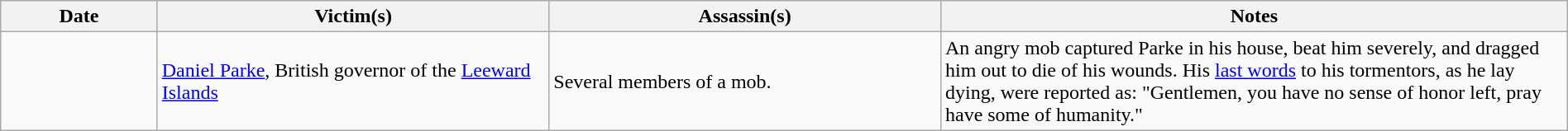<table class="wikitable sortable" style="width:100%">
<tr>
<th style="width:10%">Date</th>
<th style="width:25%">Victim(s)</th>
<th style="width:25%">Assassin(s)</th>
<th style="width:40%">Notes</th>
</tr>
<tr>
<td></td>
<td><a href='#'>Daniel Parke</a>, British governor of the <a href='#'>Leeward Islands</a></td>
<td>Several members of a mob.</td>
<td>An angry mob captured Parke in his house, beat him severely, and dragged him out to die of his wounds. His <a href='#'>last words</a> to his tormentors, as he lay dying, were reported as: "Gentlemen, you have no sense of honor left, pray have some of humanity."</td>
</tr>
</table>
